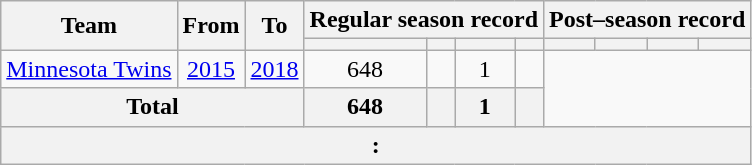<table class="wikitable" Style="text-align: center">
<tr>
<th rowspan="2">Team</th>
<th rowspan="2">From</th>
<th rowspan="2">To</th>
<th colspan="4">Regular season record</th>
<th colspan="4">Post–season record</th>
</tr>
<tr>
<th></th>
<th></th>
<th></th>
<th></th>
<th></th>
<th></th>
<th></th>
<th></th>
</tr>
<tr>
<td><a href='#'>Minnesota Twins</a></td>
<td><a href='#'>2015</a></td>
<td><a href='#'>2018</a></td>
<td>648</td>
<td></td>
<td>1</td>
<td></td>
</tr>
<tr>
<th colspan="3">Total</th>
<th>648</th>
<th></th>
<th>1</th>
<th></th>
</tr>
<tr>
<th colspan="11">:</th>
</tr>
</table>
